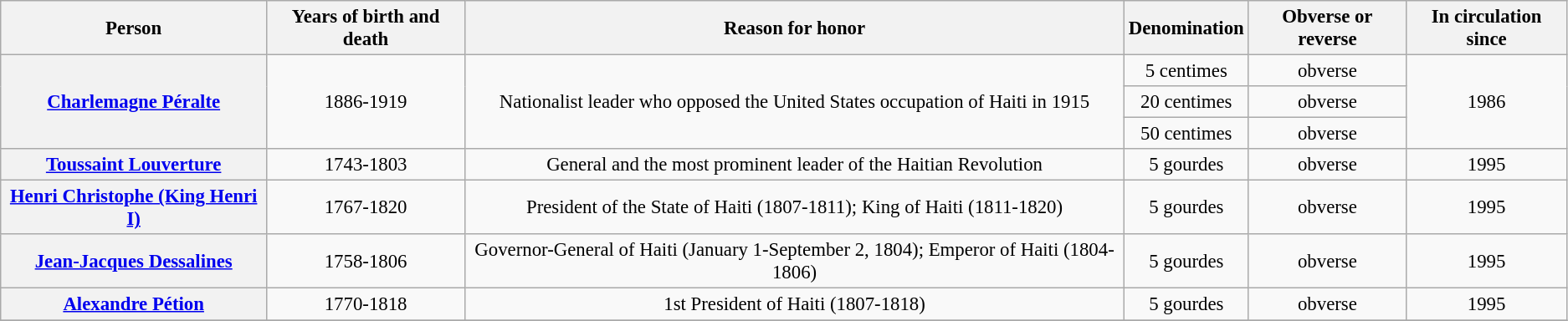<table class="wikitable" style="font-size:95%; text-align:center;">
<tr>
<th>Person</th>
<th>Years of birth and death</th>
<th>Reason for honor</th>
<th>Denomination</th>
<th>Obverse or reverse</th>
<th>In circulation since</th>
</tr>
<tr>
<th rowspan="3"><a href='#'>Charlemagne Péralte</a></th>
<td rowspan="3">1886-1919</td>
<td rowspan="3">Nationalist leader who opposed the United States occupation of Haiti in 1915</td>
<td>5 centimes</td>
<td>obverse</td>
<td rowspan="3">1986</td>
</tr>
<tr>
<td>20 centimes</td>
<td>obverse</td>
</tr>
<tr>
<td>50 centimes</td>
<td>obverse</td>
</tr>
<tr>
<th><a href='#'>Toussaint Louverture</a></th>
<td>1743-1803</td>
<td>General and the most prominent leader of the Haitian Revolution</td>
<td>5 gourdes</td>
<td>obverse</td>
<td>1995</td>
</tr>
<tr>
<th><a href='#'>Henri Christophe (King Henri I)</a></th>
<td>1767-1820</td>
<td>President of the State of Haiti (1807-1811); King of Haiti (1811-1820)</td>
<td>5 gourdes</td>
<td>obverse</td>
<td>1995</td>
</tr>
<tr>
<th><a href='#'>Jean-Jacques Dessalines</a></th>
<td>1758-1806</td>
<td>Governor-General of Haiti (January 1-September 2, 1804); Emperor of Haiti (1804-1806)</td>
<td>5 gourdes</td>
<td>obverse</td>
<td>1995</td>
</tr>
<tr>
<th><a href='#'>Alexandre Pétion</a></th>
<td>1770-1818</td>
<td>1st President of Haiti (1807-1818)</td>
<td>5 gourdes</td>
<td>obverse</td>
<td>1995</td>
</tr>
<tr>
</tr>
</table>
